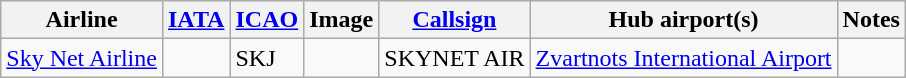<table class="wikitable sortable" style="border: 0; cellpadding: 2; cellspacing: 3;">
<tr valign="middle">
<th>Airline</th>
<th><a href='#'>IATA</a></th>
<th><a href='#'>ICAO</a></th>
<th>Image</th>
<th><a href='#'>Callsign</a></th>
<th>Hub airport(s)</th>
<th class="unsortable">Notes</th>
</tr>
<tr>
<td><a href='#'>Sky Net Airline</a></td>
<td></td>
<td>SKJ</td>
<td></td>
<td>SKYNET AIR</td>
<td><a href='#'>Zvartnots International Airport</a></td>
<td></td>
</tr>
</table>
